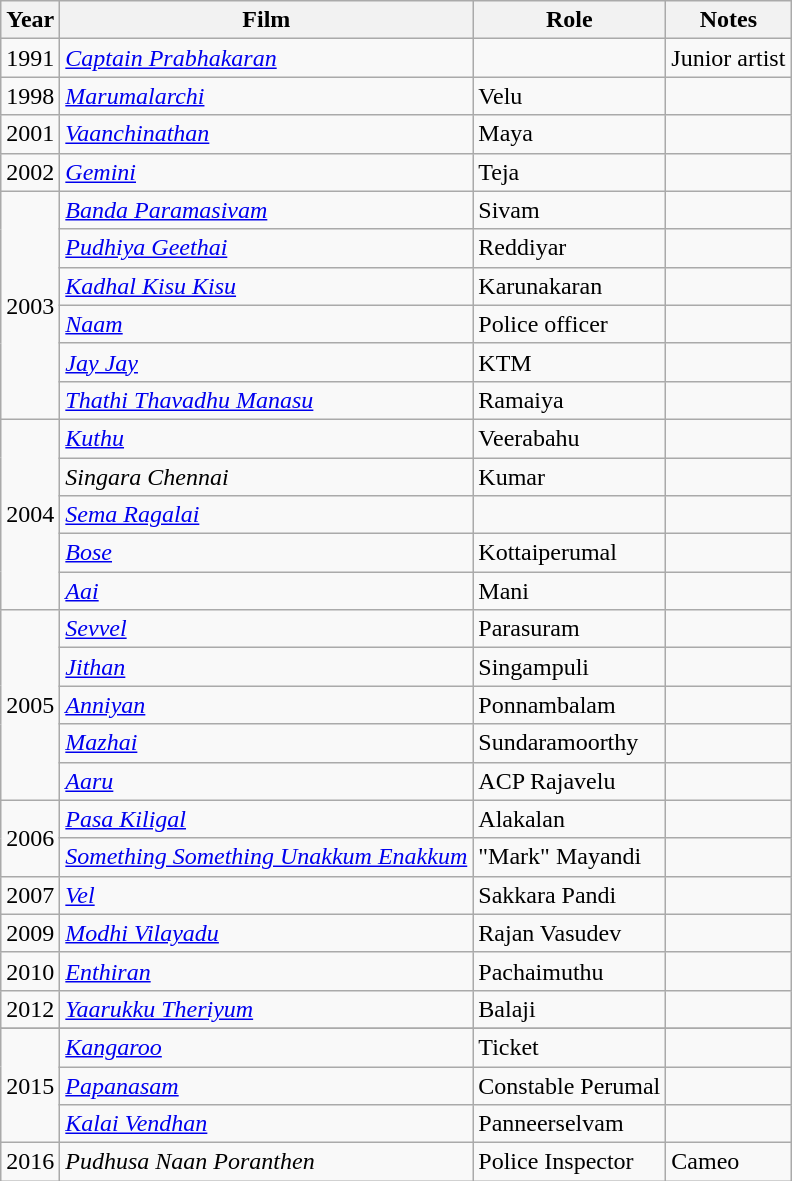<table class="wikitable sortable">
<tr>
<th scope="col">Year</th>
<th scope="col">Film</th>
<th scope="col">Role</th>
<th>Notes</th>
</tr>
<tr>
<td>1991</td>
<td><em><a href='#'>Captain Prabhakaran</a></em></td>
<td></td>
<td>Junior artist</td>
</tr>
<tr>
<td>1998</td>
<td><em><a href='#'>Marumalarchi</a></em></td>
<td>Velu</td>
<td></td>
</tr>
<tr>
<td>2001</td>
<td><em><a href='#'>Vaanchinathan</a></em></td>
<td>Maya</td>
<td></td>
</tr>
<tr>
<td>2002</td>
<td><em><a href='#'>Gemini</a></em></td>
<td>Teja</td>
<td></td>
</tr>
<tr>
<td rowspan=6>2003</td>
<td><em><a href='#'>Banda Paramasivam</a></em></td>
<td>Sivam</td>
<td></td>
</tr>
<tr>
<td><em><a href='#'>Pudhiya Geethai</a></em></td>
<td>Reddiyar</td>
<td></td>
</tr>
<tr>
<td><em><a href='#'>Kadhal Kisu Kisu</a></em></td>
<td>Karunakaran</td>
<td></td>
</tr>
<tr>
<td><em><a href='#'>Naam</a></em></td>
<td>Police officer</td>
<td></td>
</tr>
<tr>
<td><em><a href='#'>Jay Jay</a></em></td>
<td>KTM</td>
<td></td>
</tr>
<tr>
<td><em><a href='#'>Thathi Thavadhu Manasu</a></em></td>
<td>Ramaiya</td>
<td></td>
</tr>
<tr>
<td rowspan=5>2004</td>
<td><em><a href='#'>Kuthu</a></em></td>
<td>Veerabahu</td>
<td></td>
</tr>
<tr>
<td><em>Singara Chennai</em></td>
<td>Kumar</td>
<td></td>
</tr>
<tr>
<td><em><a href='#'>Sema Ragalai</a></em></td>
<td></td>
<td></td>
</tr>
<tr>
<td><em><a href='#'>Bose</a></em></td>
<td>Kottaiperumal</td>
<td></td>
</tr>
<tr>
<td><em><a href='#'>Aai</a></em></td>
<td>Mani</td>
<td></td>
</tr>
<tr>
<td rowspan=5>2005</td>
<td><em><a href='#'>Sevvel</a></em></td>
<td>Parasuram</td>
<td></td>
</tr>
<tr>
<td><em><a href='#'>Jithan</a></em></td>
<td>Singampuli</td>
<td></td>
</tr>
<tr>
<td><em><a href='#'>Anniyan</a></em></td>
<td>Ponnambalam</td>
<td></td>
</tr>
<tr>
<td><em><a href='#'>Mazhai</a></em></td>
<td>Sundaramoorthy</td>
<td></td>
</tr>
<tr>
<td><em><a href='#'>Aaru</a></em></td>
<td>ACP Rajavelu</td>
<td></td>
</tr>
<tr>
<td rowspan=2>2006</td>
<td><em><a href='#'>Pasa Kiligal</a></em></td>
<td>Alakalan</td>
<td></td>
</tr>
<tr>
<td><em><a href='#'>Something Something Unakkum Enakkum</a></em></td>
<td>"Mark" Mayandi</td>
<td></td>
</tr>
<tr>
<td>2007</td>
<td><em><a href='#'>Vel</a></em></td>
<td>Sakkara Pandi</td>
<td></td>
</tr>
<tr>
<td>2009</td>
<td><em><a href='#'>Modhi Vilayadu</a></em></td>
<td>Rajan Vasudev</td>
<td></td>
</tr>
<tr>
<td>2010</td>
<td><em><a href='#'>Enthiran</a></em></td>
<td>Pachaimuthu</td>
<td></td>
</tr>
<tr>
<td>2012</td>
<td><em><a href='#'>Yaarukku Theriyum</a></em></td>
<td>Balaji</td>
<td></td>
</tr>
<tr>
</tr>
<tr>
<td rowspan=3>2015</td>
<td><em><a href='#'>Kangaroo</a></em></td>
<td>Ticket</td>
<td></td>
</tr>
<tr>
<td><em><a href='#'>Papanasam</a></em></td>
<td>Constable Perumal</td>
<td></td>
</tr>
<tr>
<td><em><a href='#'>Kalai Vendhan</a></em></td>
<td>Panneerselvam</td>
<td></td>
</tr>
<tr>
<td>2016</td>
<td><em>Pudhusa Naan Poranthen</em></td>
<td>Police Inspector</td>
<td>Cameo</td>
</tr>
</table>
